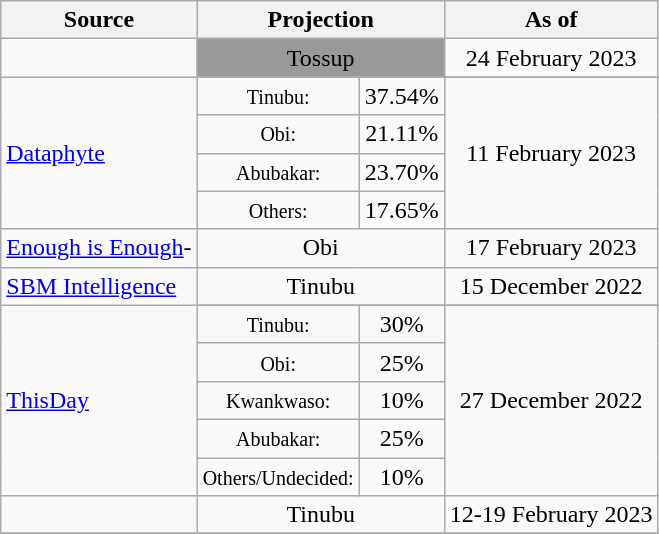<table class="wikitable" style="text-align:center">
<tr>
<th>Source</th>
<th colspan=2>Projection</th>
<th>As of</th>
</tr>
<tr>
<td align="left"></td>
<td colspan=2 bgcolor=#999999>Tossup</td>
<td>24 February 2023</td>
</tr>
<tr>
<td rowspan=5 align="left"><a href='#'>Dataphyte</a></td>
</tr>
<tr>
<td><small>Tinubu:</small></td>
<td>37.54%</td>
<td rowspan=4>11 February 2023</td>
</tr>
<tr>
<td><small>Obi:</small></td>
<td>21.11%</td>
</tr>
<tr>
<td><small>Abubakar:</small></td>
<td>23.70%</td>
</tr>
<tr>
<td><small>Others:</small></td>
<td>17.65%</td>
</tr>
<tr>
<td align="left"><a href='#'>Enough is Enough</a>-<br></td>
<td colspan=2 >Obi</td>
<td>17 February 2023</td>
</tr>
<tr>
<td align="left"><a href='#'>SBM Intelligence</a></td>
<td colspan=2 >Tinubu</td>
<td>15 December 2022</td>
</tr>
<tr>
<td rowspan=6 align="left"><a href='#'>ThisDay</a></td>
</tr>
<tr>
<td><small>Tinubu:</small></td>
<td>30%</td>
<td rowspan=5>27 December 2022</td>
</tr>
<tr>
<td><small>Obi:</small></td>
<td>25%</td>
</tr>
<tr>
<td><small>Kwankwaso:</small></td>
<td>10%</td>
</tr>
<tr>
<td><small>Abubakar:</small></td>
<td>25%</td>
</tr>
<tr>
<td><small>Others/Undecided:</small></td>
<td>10%</td>
</tr>
<tr>
<td align="left"></td>
<td colspan=2 >Tinubu</td>
<td>12-19 February 2023</td>
</tr>
<tr>
</tr>
</table>
